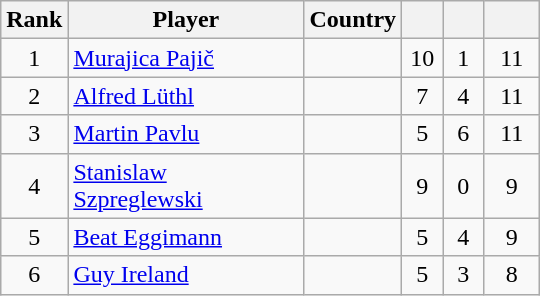<table class="wikitable sortable" style="text-align: center;">
<tr>
<th width=30>Rank</th>
<th width=150>Player</th>
<th>Country</th>
<th width=20></th>
<th width=20></th>
<th width=30></th>
</tr>
<tr>
<td>1</td>
<td align=left><a href='#'>Murajica Pajič</a></td>
<td align=left></td>
<td>10</td>
<td>1</td>
<td>11</td>
</tr>
<tr>
<td>2</td>
<td align=left><a href='#'>Alfred Lüthl</a></td>
<td align=left></td>
<td>7</td>
<td>4</td>
<td>11</td>
</tr>
<tr>
<td>3</td>
<td align=left><a href='#'>Martin Pavlu</a></td>
<td align=left></td>
<td>5</td>
<td>6</td>
<td>11</td>
</tr>
<tr>
<td>4</td>
<td align=left><a href='#'>Stanislaw Szpreglewski</a></td>
<td align=left></td>
<td>9</td>
<td>0</td>
<td>9</td>
</tr>
<tr>
<td>5</td>
<td align=left><a href='#'>Beat Eggimann</a></td>
<td align=left></td>
<td>5</td>
<td>4</td>
<td>9</td>
</tr>
<tr>
<td>6</td>
<td align=left><a href='#'>Guy Ireland</a></td>
<td align=left></td>
<td>5</td>
<td>3</td>
<td>8</td>
</tr>
</table>
